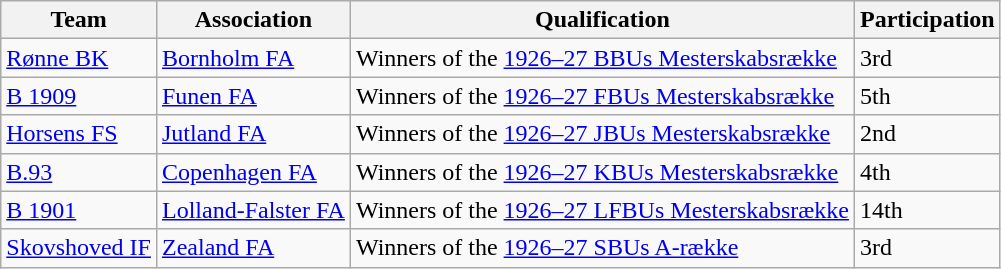<table class="wikitable">
<tr>
<th>Team</th>
<th>Association</th>
<th>Qualification</th>
<th>Participation</th>
</tr>
<tr>
<td><a href='#'>Rønne BK</a></td>
<td><a href='#'>Bornholm FA</a></td>
<td>Winners of the <a href='#'>1926–27 BBUs Mesterskabsrække</a></td>
<td>3rd </td>
</tr>
<tr>
<td><a href='#'>B 1909</a></td>
<td><a href='#'>Funen FA</a></td>
<td>Winners of the <a href='#'>1926–27 FBUs Mesterskabsrække</a></td>
<td>5th </td>
</tr>
<tr>
<td><a href='#'>Horsens FS</a></td>
<td><a href='#'>Jutland FA</a></td>
<td>Winners of the <a href='#'>1926–27 JBUs Mesterskabsrække</a></td>
<td>2nd </td>
</tr>
<tr>
<td><a href='#'>B.93</a></td>
<td><a href='#'>Copenhagen FA</a></td>
<td>Winners of the <a href='#'>1926–27 KBUs Mesterskabsrække</a></td>
<td>4th </td>
</tr>
<tr>
<td><a href='#'>B 1901</a></td>
<td><a href='#'>Lolland-Falster FA</a></td>
<td>Winners of the <a href='#'>1926–27 LFBUs Mesterskabsrække</a></td>
<td>14th </td>
</tr>
<tr>
<td><a href='#'>Skovshoved IF</a></td>
<td><a href='#'>Zealand FA</a></td>
<td>Winners of the <a href='#'>1926–27 SBUs A-række</a></td>
<td>3rd </td>
</tr>
</table>
